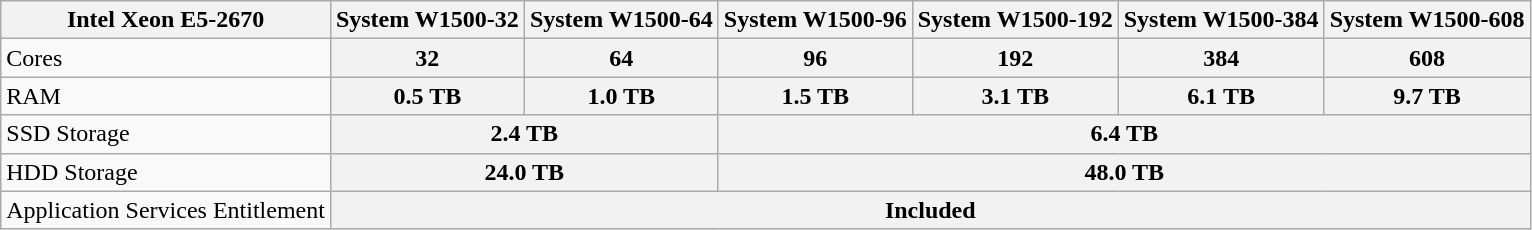<table class="wikitable">
<tr>
<th align=left>Intel Xeon E5-2670</th>
<th align=center>System W1500-32</th>
<th align=center>System W1500-64</th>
<th align=center>System W1500-96</th>
<th align=center>System W1500-192</th>
<th align=center>System W1500-384</th>
<th align=center>System W1500-608</th>
</tr>
<tr valign=top>
<td>Cores</td>
<th align=center>32</th>
<th align=center>64</th>
<th align=center>96</th>
<th align=center>192</th>
<th align=center>384</th>
<th align=center>608</th>
</tr>
<tr valign=top>
<td>RAM</td>
<th align=center>0.5 TB</th>
<th align=center>1.0 TB</th>
<th align=center>1.5 TB</th>
<th align=center>3.1 TB</th>
<th align=center>6.1 TB</th>
<th align=center>9.7 TB</th>
</tr>
<tr valign=top>
<td>SSD Storage</td>
<th colspan="2" align=center>2.4 TB</th>
<th colspan="4" align=center>6.4 TB</th>
</tr>
<tr valign=top>
<td>HDD Storage</td>
<th colspan="2" align=center>24.0 TB</th>
<th colspan="4" align=center>48.0 TB</th>
</tr>
<tr valign=top>
<td>Application Services Entitlement</td>
<th colspan="6" align=center>Included</th>
</tr>
</table>
